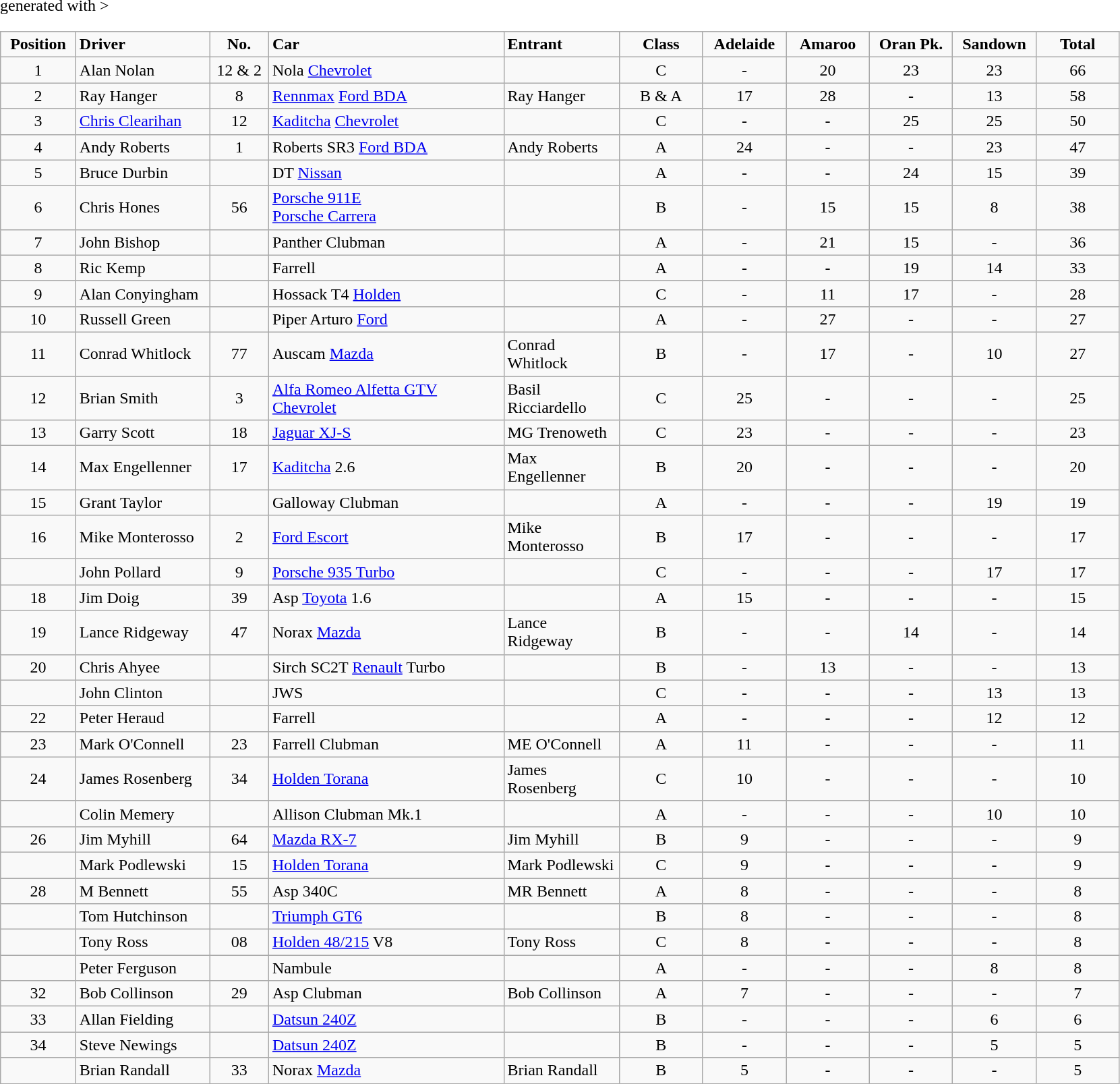<table class="wikitable" <hiddentext>generated with >
<tr style="font-weight:bold">
<td width="67" height="13" align="center">Position</td>
<td width="125">Driver</td>
<td width="51" align="center">No.</td>
<td width="225">Car</td>
<td width="107">Entrant</td>
<td width="75" align="center">Class</td>
<td width="75" align="center">Adelaide</td>
<td width="75" align="center">Amaroo</td>
<td width="75" align="center">Oran Pk.</td>
<td width="75" align="center">Sandown</td>
<td width="75" align="center">Total</td>
</tr>
<tr>
<td height="13" align="center">1</td>
<td>Alan Nolan</td>
<td align="center">12 & 2</td>
<td>Nola <a href='#'>Chevrolet</a></td>
<td> </td>
<td align="center">C</td>
<td align="center">-</td>
<td align="center">20</td>
<td align="center">23</td>
<td align="center">23</td>
<td align="center">66</td>
</tr>
<tr>
<td height="13" align="center">2</td>
<td>Ray Hanger</td>
<td align="center">8</td>
<td><a href='#'>Rennmax</a> <a href='#'>Ford BDA</a></td>
<td>Ray Hanger</td>
<td align="center">B & A</td>
<td align="center">17</td>
<td align="center">28</td>
<td align="center">-</td>
<td align="center">13</td>
<td align="center">58</td>
</tr>
<tr>
<td height="13" align="center">3</td>
<td><a href='#'>Chris Clearihan</a></td>
<td align="center">12</td>
<td><a href='#'>Kaditcha</a> <a href='#'>Chevrolet</a></td>
<td> </td>
<td align="center">C</td>
<td align="center">-</td>
<td align="center">-</td>
<td align="center">25</td>
<td align="center">25</td>
<td align="center">50</td>
</tr>
<tr>
<td height="13" align="center">4</td>
<td>Andy Roberts</td>
<td align="center">1</td>
<td>Roberts SR3 <a href='#'>Ford BDA</a></td>
<td>Andy Roberts</td>
<td align="center">A</td>
<td align="center">24</td>
<td align="center">-</td>
<td align="center">-</td>
<td align="center">23</td>
<td align="center">47</td>
</tr>
<tr>
<td height="13" align="center">5</td>
<td>Bruce Durbin</td>
<td align="center"> </td>
<td>DT <a href='#'>Nissan</a></td>
<td> </td>
<td align="center">A</td>
<td align="center">-</td>
<td align="center">-</td>
<td align="center">24</td>
<td align="center">15</td>
<td align="center">39</td>
</tr>
<tr>
<td height="13" align="center">6</td>
<td>Chris Hones</td>
<td align="center">56</td>
<td><a href='#'>Porsche 911E</a><br><a href='#'>Porsche Carrera</a></td>
<td> </td>
<td align="center">B</td>
<td align="center">-</td>
<td align="center">15</td>
<td align="center">15</td>
<td align="center">8</td>
<td align="center">38</td>
</tr>
<tr>
<td height="13" align="center">7</td>
<td>John Bishop</td>
<td align="center"> </td>
<td>Panther Clubman</td>
<td> </td>
<td align="center">A</td>
<td align="center">-</td>
<td align="center">21</td>
<td align="center">15</td>
<td align="center">-</td>
<td align="center">36</td>
</tr>
<tr>
<td height="13" align="center">8</td>
<td>Ric Kemp</td>
<td align="center"> </td>
<td>Farrell</td>
<td> </td>
<td align="center">A</td>
<td align="center">-</td>
<td align="center">-</td>
<td align="center">19</td>
<td align="center">14</td>
<td align="center">33</td>
</tr>
<tr>
<td height="13" align="center">9</td>
<td>Alan Conyingham</td>
<td align="center"> </td>
<td>Hossack T4 <a href='#'>Holden</a></td>
<td> </td>
<td align="center">C</td>
<td align="center">-</td>
<td align="center">11</td>
<td align="center">17</td>
<td align="center">-</td>
<td align="center">28</td>
</tr>
<tr>
<td height="13" align="center">10</td>
<td>Russell Green</td>
<td align="center"> </td>
<td>Piper Arturo <a href='#'>Ford</a></td>
<td> </td>
<td align="center">A</td>
<td align="center">-</td>
<td align="center">27</td>
<td align="center">-</td>
<td align="center">-</td>
<td align="center">27</td>
</tr>
<tr>
<td height="13" align="center">11</td>
<td>Conrad Whitlock</td>
<td align="center">77</td>
<td>Auscam <a href='#'>Mazda</a></td>
<td>Conrad Whitlock</td>
<td align="center">B</td>
<td align="center">-</td>
<td align="center">17</td>
<td align="center">-</td>
<td align="center">10</td>
<td align="center">27</td>
</tr>
<tr>
<td height="13" align="center">12</td>
<td>Brian Smith</td>
<td align="center">3</td>
<td><a href='#'>Alfa Romeo Alfetta GTV</a> <a href='#'>Chevrolet</a></td>
<td>Basil Ricciardello</td>
<td align="center">C</td>
<td align="center">25</td>
<td align="center">-</td>
<td align="center">-</td>
<td align="center">-</td>
<td align="center">25</td>
</tr>
<tr>
<td height="13" align="center">13</td>
<td>Garry Scott</td>
<td align="center">18</td>
<td><a href='#'>Jaguar XJ-S</a></td>
<td>MG Trenoweth</td>
<td align="center">C</td>
<td align="center">23</td>
<td align="center">-</td>
<td align="center">-</td>
<td align="center">-</td>
<td align="center">23</td>
</tr>
<tr>
<td height="13" align="center">14</td>
<td>Max Engellenner</td>
<td align="center">17</td>
<td><a href='#'>Kaditcha</a> 2.6</td>
<td>Max Engellenner</td>
<td align="center">B</td>
<td align="center">20</td>
<td align="center">-</td>
<td align="center">-</td>
<td align="center">-</td>
<td align="center">20</td>
</tr>
<tr>
<td height="13" align="center">15</td>
<td>Grant Taylor</td>
<td align="center"> </td>
<td>Galloway Clubman</td>
<td> </td>
<td align="center">A</td>
<td align="center">-</td>
<td align="center">-</td>
<td align="center">-</td>
<td align="center">19</td>
<td align="center">19</td>
</tr>
<tr>
<td height="13" align="center">16</td>
<td>Mike Monterosso</td>
<td align="center">2</td>
<td><a href='#'>Ford Escort</a></td>
<td>Mike Monterosso</td>
<td align="center">B</td>
<td align="center">17</td>
<td align="center">-</td>
<td align="center">-</td>
<td align="center">-</td>
<td align="center">17</td>
</tr>
<tr>
<td height="13" align="center"> </td>
<td>John Pollard</td>
<td align="center">9</td>
<td><a href='#'>Porsche 935 Turbo</a></td>
<td> </td>
<td align="center">C</td>
<td align="center">-</td>
<td align="center">-</td>
<td align="center">-</td>
<td align="center">17</td>
<td align="center">17</td>
</tr>
<tr>
<td height="13" align="center">18</td>
<td>Jim Doig</td>
<td align="center">39</td>
<td>Asp <a href='#'>Toyota</a> 1.6</td>
<td> </td>
<td align="center">A</td>
<td align="center">15</td>
<td align="center">-</td>
<td align="center">-</td>
<td align="center">-</td>
<td align="center">15</td>
</tr>
<tr>
<td height="13" align="center">19</td>
<td>Lance Ridgeway</td>
<td align="center">47</td>
<td>Norax <a href='#'>Mazda</a></td>
<td>Lance Ridgeway</td>
<td align="center">B</td>
<td align="center">-</td>
<td align="center">-</td>
<td align="center">14</td>
<td align="center">-</td>
<td align="center">14</td>
</tr>
<tr>
<td height="13" align="center">20</td>
<td>Chris Ahyee</td>
<td align="center"> </td>
<td>Sirch SC2T <a href='#'>Renault</a> Turbo</td>
<td> </td>
<td align="center">B</td>
<td align="center">-</td>
<td align="center">13</td>
<td align="center">-</td>
<td align="center">-</td>
<td align="center">13</td>
</tr>
<tr>
<td height="13" align="center"> </td>
<td>John Clinton</td>
<td align="center"> </td>
<td>JWS</td>
<td> </td>
<td align="center">C</td>
<td align="center">-</td>
<td align="center">-</td>
<td align="center">-</td>
<td align="center">13</td>
<td align="center">13</td>
</tr>
<tr>
<td height="13" align="center">22</td>
<td>Peter Heraud</td>
<td align="center"> </td>
<td>Farrell</td>
<td> </td>
<td align="center">A</td>
<td align="center">-</td>
<td align="center">-</td>
<td align="center">-</td>
<td align="center">12</td>
<td align="center">12</td>
</tr>
<tr>
<td height="13" align="center">23</td>
<td>Mark O'Connell</td>
<td align="center">23</td>
<td>Farrell Clubman</td>
<td>ME O'Connell</td>
<td align="center">A</td>
<td align="center">11</td>
<td align="center">-</td>
<td align="center">-</td>
<td align="center">-</td>
<td align="center">11</td>
</tr>
<tr>
<td height="13" align="center">24</td>
<td>James Rosenberg</td>
<td align="center">34</td>
<td><a href='#'>Holden Torana</a></td>
<td>James Rosenberg</td>
<td align="center">C</td>
<td align="center">10</td>
<td align="center">-</td>
<td align="center">-</td>
<td align="center">-</td>
<td align="center">10</td>
</tr>
<tr>
<td height="13" align="center"> </td>
<td>Colin Memery</td>
<td align="center"> </td>
<td>Allison Clubman Mk.1</td>
<td> </td>
<td align="center">A</td>
<td align="center">-</td>
<td align="center">-</td>
<td align="center">-</td>
<td align="center">10</td>
<td align="center">10</td>
</tr>
<tr>
<td height="13" align="center">26</td>
<td>Jim Myhill</td>
<td align="center">64</td>
<td><a href='#'>Mazda RX-7</a></td>
<td>Jim Myhill</td>
<td align="center">B</td>
<td align="center">9</td>
<td align="center">-</td>
<td align="center">-</td>
<td align="center">-</td>
<td align="center">9</td>
</tr>
<tr>
<td height="13" align="center"> </td>
<td>Mark Podlewski</td>
<td align="center">15</td>
<td><a href='#'>Holden Torana</a></td>
<td>Mark Podlewski</td>
<td align="center">C</td>
<td align="center">9</td>
<td align="center">-</td>
<td align="center">-</td>
<td align="center">-</td>
<td align="center">9</td>
</tr>
<tr>
<td height="13" align="center">28</td>
<td>M Bennett</td>
<td align="center">55</td>
<td>Asp 340C</td>
<td>MR Bennett</td>
<td align="center">A</td>
<td align="center">8</td>
<td align="center">-</td>
<td align="center">-</td>
<td align="center">-</td>
<td align="center">8</td>
</tr>
<tr>
<td height="13" align="center"> </td>
<td>Tom Hutchinson</td>
<td align="center"> </td>
<td><a href='#'>Triumph GT6</a></td>
<td> </td>
<td align="center">B</td>
<td align="center">8</td>
<td align="center">-</td>
<td align="center">-</td>
<td align="center">-</td>
<td align="center">8</td>
</tr>
<tr>
<td height="13" align="center"> </td>
<td>Tony Ross</td>
<td align="center">08</td>
<td><a href='#'>Holden 48/215</a> V8</td>
<td>Tony Ross</td>
<td align="center">C</td>
<td align="center">8</td>
<td align="center">-</td>
<td align="center">-</td>
<td align="center">-</td>
<td align="center">8</td>
</tr>
<tr>
<td height="13" align="center"> </td>
<td>Peter Ferguson</td>
<td align="center"> </td>
<td>Nambule</td>
<td> </td>
<td align="center">A</td>
<td align="center">-</td>
<td align="center">-</td>
<td align="center">-</td>
<td align="center">8</td>
<td align="center">8</td>
</tr>
<tr>
<td height="13" align="center">32</td>
<td>Bob Collinson</td>
<td align="center">29</td>
<td>Asp Clubman</td>
<td>Bob Collinson</td>
<td align="center">A</td>
<td align="center">7</td>
<td align="center">-</td>
<td align="center">-</td>
<td align="center">-</td>
<td align="center">7</td>
</tr>
<tr>
<td height="13" align="center">33</td>
<td>Allan Fielding</td>
<td align="center"> </td>
<td><a href='#'>Datsun 240Z</a></td>
<td> </td>
<td align="center">B</td>
<td align="center">-</td>
<td align="center">-</td>
<td align="center">-</td>
<td align="center">6</td>
<td align="center">6</td>
</tr>
<tr>
<td height="13" align="center">34</td>
<td>Steve Newings</td>
<td align="center"> </td>
<td><a href='#'>Datsun 240Z</a></td>
<td> </td>
<td align="center">B</td>
<td align="center">-</td>
<td align="center">-</td>
<td align="center">-</td>
<td align="center">5</td>
<td align="center">5</td>
</tr>
<tr>
<td height="13" align="center"> </td>
<td>Brian Randall</td>
<td align="center">33</td>
<td>Norax <a href='#'>Mazda</a></td>
<td>Brian Randall</td>
<td align="center">B</td>
<td align="center">5</td>
<td align="center">-</td>
<td align="center">-</td>
<td align="center">-</td>
<td align="center">5</td>
</tr>
</table>
